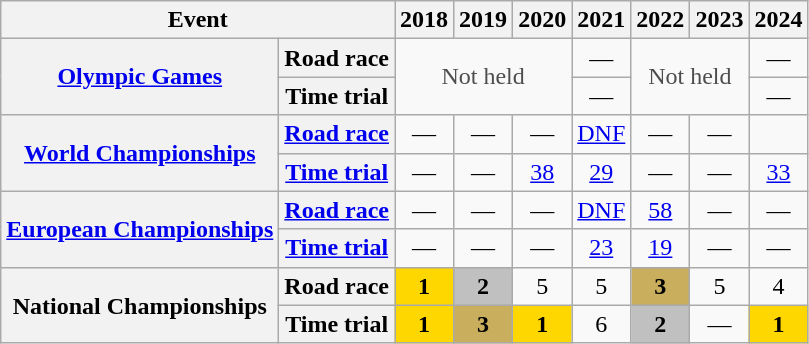<table class="wikitable plainrowheaders">
<tr>
<th colspan="2" scope="col">Event</th>
<th>2018</th>
<th>2019</th>
<th>2020</th>
<th>2021</th>
<th>2022</th>
<th>2023</th>
<th>2024</th>
</tr>
<tr style="text-align:center;">
<th scope="row" rowspan="2"> <a href='#'>Olympic Games</a></th>
<th scope="row">Road race</th>
<td style="color:#4d4d4d;" rowspan="2" colspan=3>Not held</td>
<td>—</td>
<td style="color:#4d4d4d;" rowspan="2" colspan=2>Not held</td>
<td>—</td>
</tr>
<tr style="text-align:center;">
<th scope="row">Time trial</th>
<td>—</td>
<td>—</td>
</tr>
<tr style="text-align:center;">
<th scope="row" rowspan="2"> <a href='#'>World Championships</a></th>
<th scope="row"><a href='#'>Road race</a></th>
<td>—</td>
<td>—</td>
<td>—</td>
<td><a href='#'>DNF</a></td>
<td>—</td>
<td>—</td>
</tr>
<tr style="text-align:center;">
<th scope="row"><a href='#'>Time trial</a></th>
<td>—</td>
<td>—</td>
<td><a href='#'>38</a></td>
<td><a href='#'>29</a></td>
<td>—</td>
<td>—</td>
<td><a href='#'>33</a></td>
</tr>
<tr style="text-align:center;">
<th scope="row" rowspan="2"> <a href='#'>European Championships</a></th>
<th scope="row"><a href='#'>Road race</a></th>
<td>—</td>
<td>—</td>
<td>—</td>
<td><a href='#'>DNF</a></td>
<td><a href='#'>58</a></td>
<td>—</td>
<td>—</td>
</tr>
<tr style="text-align:center;">
<th scope="row"><a href='#'>Time trial</a></th>
<td>—</td>
<td>—</td>
<td>—</td>
<td><a href='#'>23</a></td>
<td><a href='#'>19</a></td>
<td>—</td>
<td>—</td>
</tr>
<tr style="text-align:center;">
<th rowspan="2" scope="row"> National Championships</th>
<th scope="row">Road race</th>
<td style="background:gold;"><strong>1</strong></td>
<td style="background:silver;"><strong>2</strong></td>
<td>5</td>
<td>5</td>
<td style="background:#C9AE5D;"><strong>3</strong></td>
<td>5</td>
<td>4</td>
</tr>
<tr style="text-align:center;">
<th scope="row">Time trial</th>
<td style="background:gold;"><strong>1</strong></td>
<td style="background:#C9AE5D;"><strong>3</strong></td>
<td style="background:gold;"><strong>1</strong></td>
<td>6</td>
<td style="background:silver;"><strong>2</strong></td>
<td>—</td>
<td style="background:gold;"><strong>1</strong></td>
</tr>
</table>
